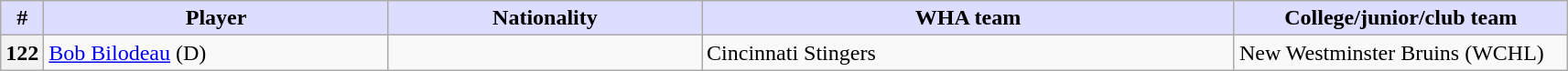<table class="wikitable">
<tr>
<th style="background:#ddf; width:2.75%;">#</th>
<th style="background:#ddf; width:22.0%;">Player</th>
<th style="background:#ddf; width:20.0%;">Nationality</th>
<th style="background:#ddf; width:34.0%;">WHA team</th>
<th style="background:#ddf; width:100.0%;">College/junior/club team</th>
</tr>
<tr>
<th>122</th>
<td><a href='#'>Bob Bilodeau</a> (D)</td>
<td></td>
<td>Cincinnati Stingers</td>
<td>New Westminster Bruins (WCHL)</td>
</tr>
</table>
